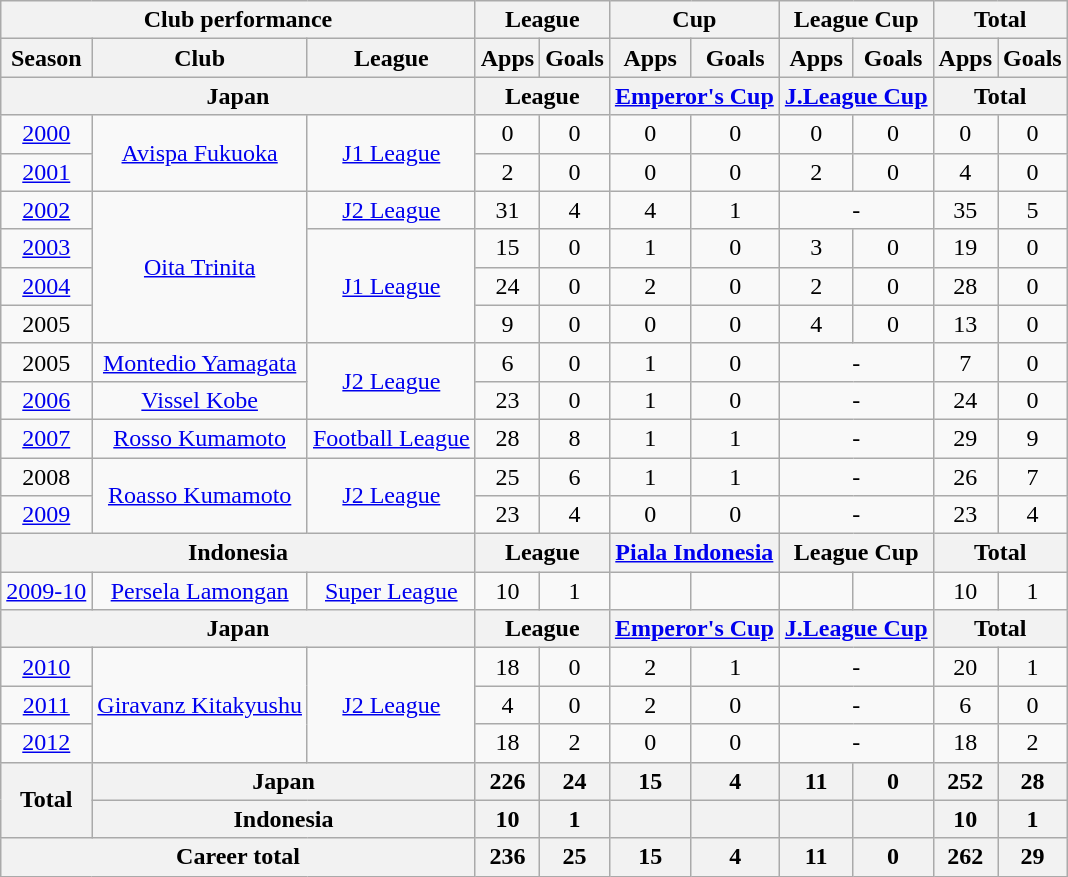<table class="wikitable" style="text-align:center">
<tr>
<th colspan=3>Club performance</th>
<th colspan=2>League</th>
<th colspan=2>Cup</th>
<th colspan=2>League Cup</th>
<th colspan=2>Total</th>
</tr>
<tr>
<th>Season</th>
<th>Club</th>
<th>League</th>
<th>Apps</th>
<th>Goals</th>
<th>Apps</th>
<th>Goals</th>
<th>Apps</th>
<th>Goals</th>
<th>Apps</th>
<th>Goals</th>
</tr>
<tr>
<th colspan=3>Japan</th>
<th colspan=2>League</th>
<th colspan=2><a href='#'>Emperor's Cup</a></th>
<th colspan=2><a href='#'>J.League Cup</a></th>
<th colspan=2>Total</th>
</tr>
<tr>
<td><a href='#'>2000</a></td>
<td rowspan="2"><a href='#'>Avispa Fukuoka</a></td>
<td rowspan="2"><a href='#'>J1 League</a></td>
<td>0</td>
<td>0</td>
<td>0</td>
<td>0</td>
<td>0</td>
<td>0</td>
<td>0</td>
<td>0</td>
</tr>
<tr>
<td><a href='#'>2001</a></td>
<td>2</td>
<td>0</td>
<td>0</td>
<td>0</td>
<td>2</td>
<td>0</td>
<td>4</td>
<td>0</td>
</tr>
<tr>
<td><a href='#'>2002</a></td>
<td rowspan="4"><a href='#'>Oita Trinita</a></td>
<td><a href='#'>J2 League</a></td>
<td>31</td>
<td>4</td>
<td>4</td>
<td>1</td>
<td colspan="2">-</td>
<td>35</td>
<td>5</td>
</tr>
<tr>
<td><a href='#'>2003</a></td>
<td rowspan="3"><a href='#'>J1 League</a></td>
<td>15</td>
<td>0</td>
<td>1</td>
<td>0</td>
<td>3</td>
<td>0</td>
<td>19</td>
<td>0</td>
</tr>
<tr>
<td><a href='#'>2004</a></td>
<td>24</td>
<td>0</td>
<td>2</td>
<td>0</td>
<td>2</td>
<td>0</td>
<td>28</td>
<td>0</td>
</tr>
<tr>
<td>2005</td>
<td>9</td>
<td>0</td>
<td>0</td>
<td>0</td>
<td>4</td>
<td>0</td>
<td>13</td>
<td>0</td>
</tr>
<tr>
<td>2005</td>
<td><a href='#'>Montedio Yamagata</a></td>
<td rowspan="2"><a href='#'>J2 League</a></td>
<td>6</td>
<td>0</td>
<td>1</td>
<td>0</td>
<td colspan="2">-</td>
<td>7</td>
<td>0</td>
</tr>
<tr>
<td><a href='#'>2006</a></td>
<td><a href='#'>Vissel Kobe</a></td>
<td>23</td>
<td>0</td>
<td>1</td>
<td>0</td>
<td colspan="2">-</td>
<td>24</td>
<td>0</td>
</tr>
<tr>
<td><a href='#'>2007</a></td>
<td><a href='#'>Rosso Kumamoto</a></td>
<td><a href='#'>Football League</a></td>
<td>28</td>
<td>8</td>
<td>1</td>
<td>1</td>
<td colspan="2">-</td>
<td>29</td>
<td>9</td>
</tr>
<tr>
<td>2008</td>
<td rowspan="2"><a href='#'>Roasso Kumamoto</a></td>
<td rowspan="2"><a href='#'>J2 League</a></td>
<td>25</td>
<td>6</td>
<td>1</td>
<td>1</td>
<td colspan="2">-</td>
<td>26</td>
<td>7</td>
</tr>
<tr>
<td><a href='#'>2009</a></td>
<td>23</td>
<td>4</td>
<td>0</td>
<td>0</td>
<td colspan="2">-</td>
<td>23</td>
<td>4</td>
</tr>
<tr>
<th colspan=3>Indonesia</th>
<th colspan=2>League</th>
<th colspan=2><a href='#'>Piala Indonesia</a></th>
<th colspan=2>League Cup</th>
<th colspan=2>Total</th>
</tr>
<tr>
<td><a href='#'>2009-10</a></td>
<td><a href='#'>Persela Lamongan</a></td>
<td><a href='#'>Super League</a></td>
<td>10</td>
<td>1</td>
<td></td>
<td></td>
<td></td>
<td></td>
<td>10</td>
<td>1</td>
</tr>
<tr>
<th colspan=3>Japan</th>
<th colspan=2>League</th>
<th colspan=2><a href='#'>Emperor's Cup</a></th>
<th colspan=2><a href='#'>J.League Cup</a></th>
<th colspan=2>Total</th>
</tr>
<tr>
<td><a href='#'>2010</a></td>
<td rowspan="3"><a href='#'>Giravanz Kitakyushu</a></td>
<td rowspan="3"><a href='#'>J2 League</a></td>
<td>18</td>
<td>0</td>
<td>2</td>
<td>1</td>
<td colspan="2">-</td>
<td>20</td>
<td>1</td>
</tr>
<tr>
<td><a href='#'>2011</a></td>
<td>4</td>
<td>0</td>
<td>2</td>
<td>0</td>
<td colspan="2">-</td>
<td>6</td>
<td>0</td>
</tr>
<tr>
<td><a href='#'>2012</a></td>
<td>18</td>
<td>2</td>
<td>0</td>
<td>0</td>
<td colspan="2">-</td>
<td>18</td>
<td>2</td>
</tr>
<tr>
<th rowspan=2>Total</th>
<th colspan=2>Japan</th>
<th>226</th>
<th>24</th>
<th>15</th>
<th>4</th>
<th>11</th>
<th>0</th>
<th>252</th>
<th>28</th>
</tr>
<tr>
<th colspan=2>Indonesia</th>
<th>10</th>
<th>1</th>
<th></th>
<th></th>
<th></th>
<th></th>
<th>10</th>
<th>1</th>
</tr>
<tr>
<th colspan=3>Career total</th>
<th>236</th>
<th>25</th>
<th>15</th>
<th>4</th>
<th>11</th>
<th>0</th>
<th>262</th>
<th>29</th>
</tr>
</table>
